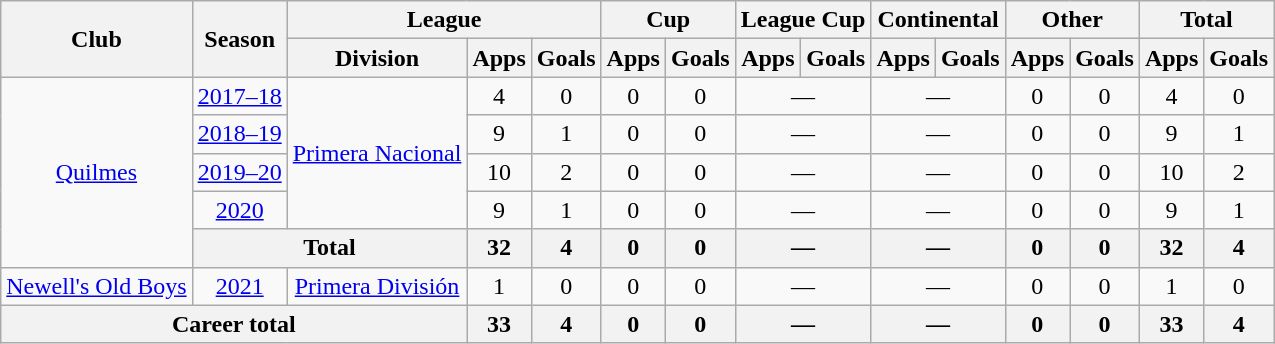<table class="wikitable" style="text-align:center">
<tr>
<th rowspan="2">Club</th>
<th rowspan="2">Season</th>
<th colspan="3">League</th>
<th colspan="2">Cup</th>
<th colspan="2">League Cup</th>
<th colspan="2">Continental</th>
<th colspan="2">Other</th>
<th colspan="2">Total</th>
</tr>
<tr>
<th>Division</th>
<th>Apps</th>
<th>Goals</th>
<th>Apps</th>
<th>Goals</th>
<th>Apps</th>
<th>Goals</th>
<th>Apps</th>
<th>Goals</th>
<th>Apps</th>
<th>Goals</th>
<th>Apps</th>
<th>Goals</th>
</tr>
<tr>
<td rowspan="5"><a href='#'>Quilmes</a></td>
<td><a href='#'>2017–18</a></td>
<td rowspan="4"><a href='#'>Primera Nacional</a></td>
<td>4</td>
<td>0</td>
<td>0</td>
<td>0</td>
<td colspan="2">—</td>
<td colspan="2">—</td>
<td>0</td>
<td>0</td>
<td>4</td>
<td>0</td>
</tr>
<tr>
<td><a href='#'>2018–19</a></td>
<td>9</td>
<td>1</td>
<td>0</td>
<td>0</td>
<td colspan="2">—</td>
<td colspan="2">—</td>
<td>0</td>
<td>0</td>
<td>9</td>
<td>1</td>
</tr>
<tr>
<td><a href='#'>2019–20</a></td>
<td>10</td>
<td>2</td>
<td>0</td>
<td>0</td>
<td colspan="2">—</td>
<td colspan="2">—</td>
<td>0</td>
<td>0</td>
<td>10</td>
<td>2</td>
</tr>
<tr>
<td><a href='#'>2020</a></td>
<td>9</td>
<td>1</td>
<td>0</td>
<td>0</td>
<td colspan="2">—</td>
<td colspan="2">—</td>
<td>0</td>
<td>0</td>
<td>9</td>
<td>1</td>
</tr>
<tr>
<th colspan="2">Total</th>
<th>32</th>
<th>4</th>
<th>0</th>
<th>0</th>
<th colspan="2">—</th>
<th colspan="2">—</th>
<th>0</th>
<th>0</th>
<th>32</th>
<th>4</th>
</tr>
<tr>
<td rowspan="1"><a href='#'>Newell's Old Boys</a></td>
<td><a href='#'>2021</a></td>
<td rowspan="1"><a href='#'>Primera División</a></td>
<td>1</td>
<td>0</td>
<td>0</td>
<td>0</td>
<td colspan="2">—</td>
<td colspan="2">—</td>
<td>0</td>
<td>0</td>
<td>1</td>
<td>0</td>
</tr>
<tr>
<th colspan="3">Career total</th>
<th>33</th>
<th>4</th>
<th>0</th>
<th>0</th>
<th colspan="2">—</th>
<th colspan="2">—</th>
<th>0</th>
<th>0</th>
<th>33</th>
<th>4</th>
</tr>
</table>
